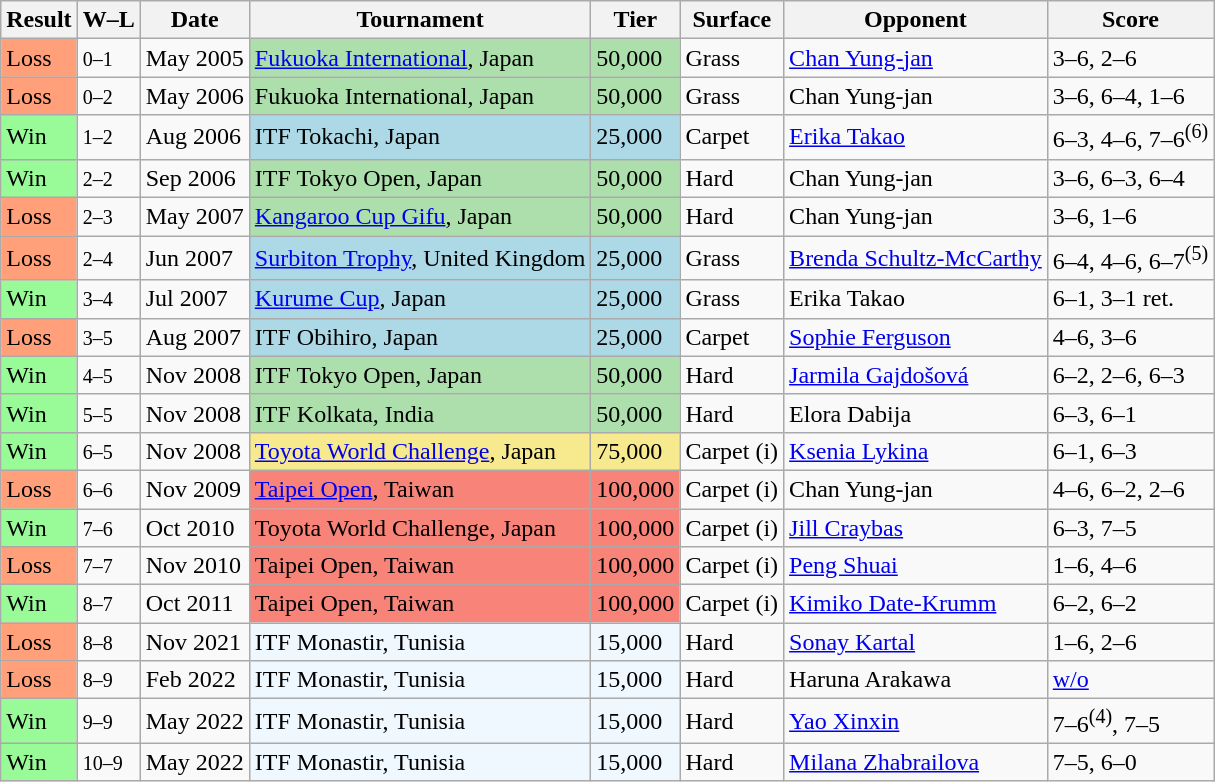<table class="wikitable sortable">
<tr>
<th>Result</th>
<th class=unsortable>W–L</th>
<th>Date</th>
<th>Tournament</th>
<th>Tier</th>
<th>Surface</th>
<th>Opponent</th>
<th class=unsortable>Score</th>
</tr>
<tr>
<td bgcolor=FFA07A>Loss</td>
<td><small>0–1</small></td>
<td>May 2005</td>
<td style="background:#addfad;"><a href='#'>Fukuoka International</a>, Japan</td>
<td style="background:#addfad;">50,000</td>
<td>Grass</td>
<td> <a href='#'>Chan Yung-jan</a></td>
<td>3–6, 2–6</td>
</tr>
<tr>
<td bgcolor=FFA07A>Loss</td>
<td><small>0–2</small></td>
<td>May 2006</td>
<td style="background:#addfad;">Fukuoka International, Japan</td>
<td style="background:#addfad;">50,000</td>
<td>Grass</td>
<td> Chan Yung-jan</td>
<td>3–6, 6–4, 1–6</td>
</tr>
<tr>
<td bgcolor=98FB98>Win</td>
<td><small>1–2</small></td>
<td>Aug 2006</td>
<td style="background:lightblue;">ITF Tokachi, Japan</td>
<td style="background:lightblue;">25,000</td>
<td>Carpet</td>
<td> <a href='#'>Erika Takao</a></td>
<td>6–3, 4–6, 7–6<sup>(6)</sup></td>
</tr>
<tr>
<td bgcolor=98FB98>Win</td>
<td><small>2–2</small></td>
<td>Sep 2006</td>
<td style="background:#addfad;">ITF Tokyo Open, Japan</td>
<td style="background:#addfad;">50,000</td>
<td>Hard</td>
<td> Chan Yung-jan</td>
<td>3–6, 6–3, 6–4</td>
</tr>
<tr>
<td bgcolor=FFA07A>Loss</td>
<td><small>2–3</small></td>
<td>May 2007</td>
<td style="background:#addfad;"><a href='#'>Kangaroo Cup Gifu</a>, Japan</td>
<td style="background:#addfad;">50,000</td>
<td>Hard</td>
<td> Chan Yung-jan</td>
<td>3–6, 1–6</td>
</tr>
<tr>
<td bgcolor=FFA07A>Loss</td>
<td><small>2–4</small></td>
<td>Jun 2007</td>
<td style="background:lightblue;"><a href='#'>Surbiton Trophy</a>, United Kingdom</td>
<td style="background:lightblue;">25,000</td>
<td>Grass</td>
<td> <a href='#'>Brenda Schultz-McCarthy</a></td>
<td>6–4, 4–6, 6–7<sup>(5)</sup></td>
</tr>
<tr>
<td bgcolor=98FB98>Win</td>
<td><small>3–4</small></td>
<td>Jul 2007</td>
<td style="background:lightblue;"><a href='#'>Kurume Cup</a>, Japan</td>
<td style="background:lightblue;">25,000</td>
<td>Grass</td>
<td> Erika Takao</td>
<td>6–1, 3–1 ret.</td>
</tr>
<tr>
<td bgcolor=FFA07A>Loss</td>
<td><small>3–5</small></td>
<td>Aug 2007</td>
<td style="background:lightblue;">ITF Obihiro, Japan</td>
<td style="background:lightblue;">25,000</td>
<td>Carpet</td>
<td> <a href='#'>Sophie Ferguson</a></td>
<td>4–6, 3–6</td>
</tr>
<tr>
<td bgcolor=98FB98>Win</td>
<td><small>4–5</small></td>
<td>Nov 2008</td>
<td style="background:#addfad;">ITF Tokyo Open, Japan</td>
<td style="background:#addfad;">50,000</td>
<td>Hard</td>
<td> <a href='#'>Jarmila Gajdošová</a></td>
<td>6–2, 2–6, 6–3</td>
</tr>
<tr>
<td bgcolor=98FB98>Win</td>
<td><small>5–5</small></td>
<td>Nov 2008</td>
<td style="background:#addfad;">ITF Kolkata, India</td>
<td style="background:#addfad;">50,000</td>
<td>Hard</td>
<td> Elora Dabija</td>
<td>6–3, 6–1</td>
</tr>
<tr>
<td bgcolor=98FB98>Win</td>
<td><small>6–5</small></td>
<td>Nov 2008</td>
<td style="background:#f7e98e;"><a href='#'>Toyota World Challenge</a>, Japan</td>
<td style="background:#f7e98e;">75,000</td>
<td>Carpet (i)</td>
<td> <a href='#'>Ksenia Lykina</a></td>
<td>6–1, 6–3</td>
</tr>
<tr>
<td bgcolor=FFA07A>Loss</td>
<td><small>6–6</small></td>
<td>Nov 2009</td>
<td style="background:#f88379;"><a href='#'>Taipei Open</a>, Taiwan</td>
<td style="background:#f88379;">100,000</td>
<td>Carpet (i)</td>
<td> Chan Yung-jan</td>
<td>4–6, 6–2, 2–6</td>
</tr>
<tr>
<td bgcolor=98FB98>Win</td>
<td><small>7–6</small></td>
<td>Oct 2010</td>
<td style="background:#f88379;">Toyota World Challenge, Japan</td>
<td style="background:#f88379;">100,000</td>
<td>Carpet (i)</td>
<td> <a href='#'>Jill Craybas</a></td>
<td>6–3, 7–5</td>
</tr>
<tr>
<td bgcolor=FFA07A>Loss</td>
<td><small>7–7</small></td>
<td>Nov 2010</td>
<td style="background:#f88379;">Taipei Open, Taiwan</td>
<td style="background:#f88379;">100,000</td>
<td>Carpet (i)</td>
<td> <a href='#'>Peng Shuai</a></td>
<td>1–6, 4–6</td>
</tr>
<tr>
<td bgcolor=98FB98>Win</td>
<td><small>8–7</small></td>
<td>Oct 2011</td>
<td style="background:#f88379;">Taipei Open, Taiwan</td>
<td style="background:#f88379;">100,000</td>
<td>Carpet (i)</td>
<td> <a href='#'>Kimiko Date-Krumm</a></td>
<td>6–2, 6–2</td>
</tr>
<tr>
<td bgcolor=ffa07a>Loss</td>
<td><small>8–8</small></td>
<td>Nov 2021</td>
<td style="background:#f0f8ff;">ITF Monastir, Tunisia</td>
<td style="background:#f0f8ff;">15,000</td>
<td>Hard</td>
<td> <a href='#'>Sonay Kartal</a></td>
<td>1–6, 2–6</td>
</tr>
<tr>
<td bgcolor=ffa07a>Loss</td>
<td><small>8–9</small></td>
<td>Feb 2022</td>
<td style="background:#f0f8ff;">ITF Monastir, Tunisia</td>
<td style="background:#f0f8ff;">15,000</td>
<td>Hard</td>
<td> Haruna Arakawa</td>
<td><a href='#'>w/o</a></td>
</tr>
<tr>
<td bgcolor=98FB98>Win</td>
<td><small>9–9</small></td>
<td>May 2022</td>
<td style="background:#f0f8ff;">ITF Monastir, Tunisia</td>
<td style="background:#f0f8ff;">15,000</td>
<td>Hard</td>
<td> <a href='#'>Yao Xinxin</a></td>
<td>7–6<sup>(4)</sup>, 7–5</td>
</tr>
<tr>
<td bgcolor=98FB98>Win</td>
<td><small>10–9</small></td>
<td>May 2022</td>
<td style="background:#f0f8ff;">ITF Monastir, Tunisia</td>
<td style="background:#f0f8ff;">15,000</td>
<td>Hard</td>
<td> <a href='#'>Milana Zhabrailova</a></td>
<td>7–5, 6–0</td>
</tr>
</table>
